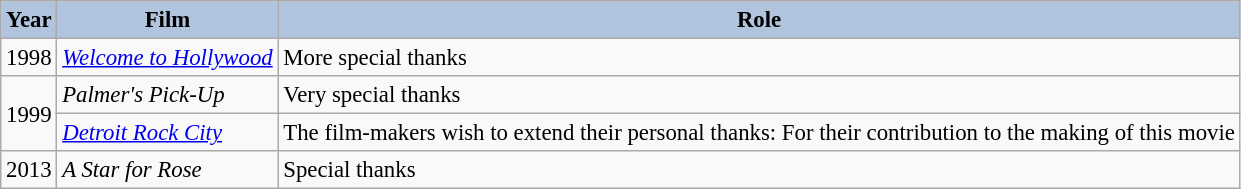<table class="wikitable" style="font-size:95%;">
<tr>
<th style="background:#B0C4DE;">Year</th>
<th style="background:#B0C4DE;">Film</th>
<th style="background:#B0C4DE;">Role</th>
</tr>
<tr>
<td>1998</td>
<td><em><a href='#'>Welcome to Hollywood</a></em></td>
<td>More special thanks</td>
</tr>
<tr>
<td rowspan=2>1999</td>
<td><em>Palmer's Pick-Up</em></td>
<td>Very special thanks</td>
</tr>
<tr>
<td><em><a href='#'>Detroit Rock City</a></em></td>
<td>The film-makers wish to extend their personal thanks: For their contribution to the making of this movie</td>
</tr>
<tr>
<td>2013</td>
<td><em>A Star for Rose</em></td>
<td>Special thanks</td>
</tr>
</table>
